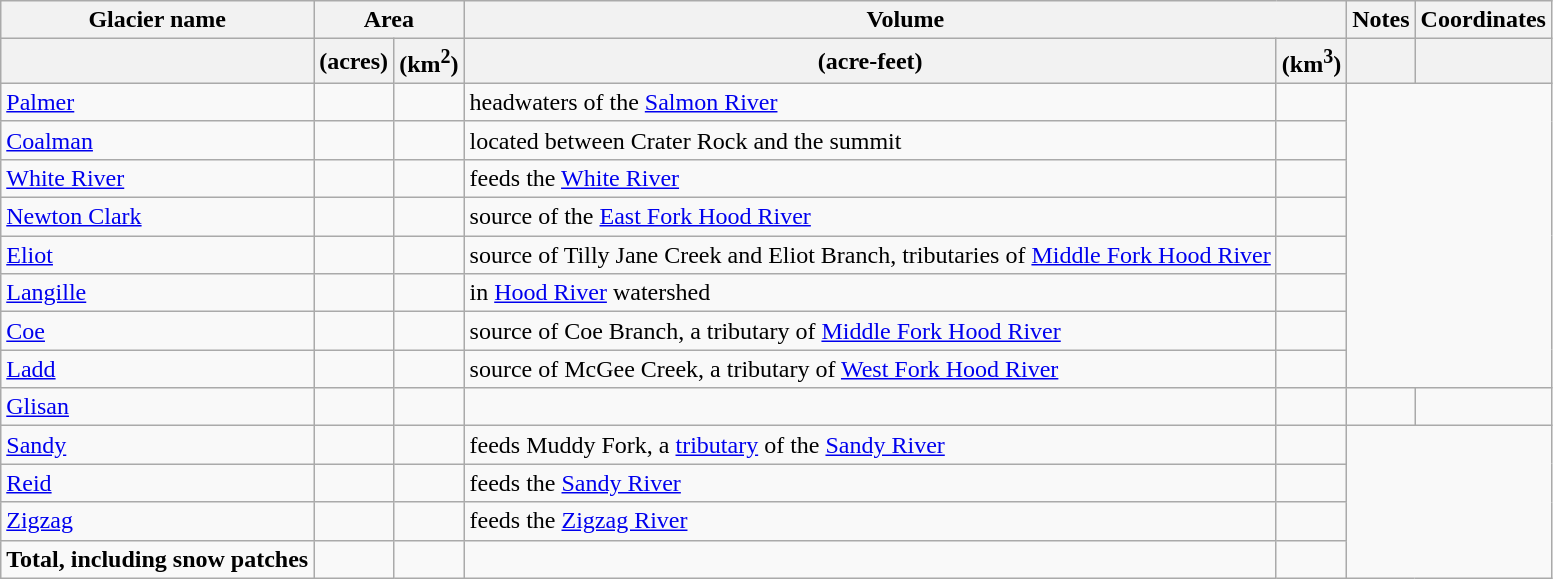<table class="wikitable" border="1">
<tr>
<th>Glacier name</th>
<th colspan=2>Area</th>
<th colspan=2>Volume</th>
<th>Notes</th>
<th>Coordinates</th>
</tr>
<tr>
<th></th>
<th>(acres)</th>
<th>(km<sup>2</sup>)</th>
<th>(acre-feet)</th>
<th>(km<sup>3</sup>)</th>
<th></th>
<th></th>
</tr>
<tr>
<td><a href='#'>Palmer</a></td>
<td></td>
<td></td>
<td>headwaters of the <a href='#'>Salmon River</a></td>
<td></td>
</tr>
<tr>
<td><a href='#'>Coalman</a></td>
<td></td>
<td> </td>
<td>located between Crater Rock and the summit</td>
<td></td>
</tr>
<tr>
<td><a href='#'>White River</a></td>
<td></td>
<td></td>
<td>feeds the <a href='#'>White River</a></td>
<td></td>
</tr>
<tr>
<td><a href='#'>Newton Clark</a></td>
<td></td>
<td></td>
<td>source of the <a href='#'>East Fork Hood River</a></td>
<td></td>
</tr>
<tr>
<td><a href='#'>Eliot</a></td>
<td></td>
<td></td>
<td>source of Tilly Jane Creek and Eliot Branch, tributaries of <a href='#'>Middle Fork Hood River</a></td>
<td></td>
</tr>
<tr>
<td><a href='#'>Langille</a></td>
<td></td>
<td></td>
<td>in <a href='#'>Hood River</a> watershed</td>
<td></td>
</tr>
<tr>
<td><a href='#'>Coe</a></td>
<td></td>
<td></td>
<td>source of Coe Branch, a tributary of <a href='#'>Middle Fork Hood River</a></td>
<td></td>
</tr>
<tr>
<td><a href='#'>Ladd</a></td>
<td></td>
<td></td>
<td>source of McGee Creek, a tributary of <a href='#'>West Fork Hood River</a></td>
<td></td>
</tr>
<tr>
<td><a href='#'>Glisan</a></td>
<td></td>
<td></td>
<td></td>
<td></td>
<td></td>
<td></td>
</tr>
<tr>
<td><a href='#'>Sandy</a></td>
<td></td>
<td></td>
<td>feeds Muddy Fork, a <a href='#'>tributary</a> of the <a href='#'>Sandy River</a></td>
<td></td>
</tr>
<tr>
<td><a href='#'>Reid</a></td>
<td></td>
<td></td>
<td>feeds the <a href='#'>Sandy River</a></td>
<td></td>
</tr>
<tr>
<td><a href='#'>Zigzag</a></td>
<td></td>
<td></td>
<td>feeds the <a href='#'>Zigzag River</a></td>
<td></td>
</tr>
<tr>
<td><strong>Total, including snow patches</strong></td>
<td></td>
<td></td>
<td></td>
<td></td>
</tr>
</table>
